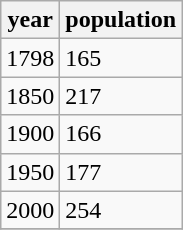<table class="wikitable">
<tr>
<th>year</th>
<th>population</th>
</tr>
<tr>
<td>1798</td>
<td>165</td>
</tr>
<tr>
<td>1850</td>
<td>217</td>
</tr>
<tr>
<td>1900</td>
<td>166</td>
</tr>
<tr>
<td>1950</td>
<td>177</td>
</tr>
<tr>
<td>2000</td>
<td>254</td>
</tr>
<tr>
</tr>
</table>
